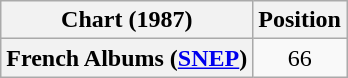<table class="wikitable sortable plainrowheaders" style="text-align:center;">
<tr>
<th>Chart (1987)</th>
<th>Position</th>
</tr>
<tr>
<th scope="row">French Albums (<a href='#'>SNEP</a>)</th>
<td>66</td>
</tr>
</table>
